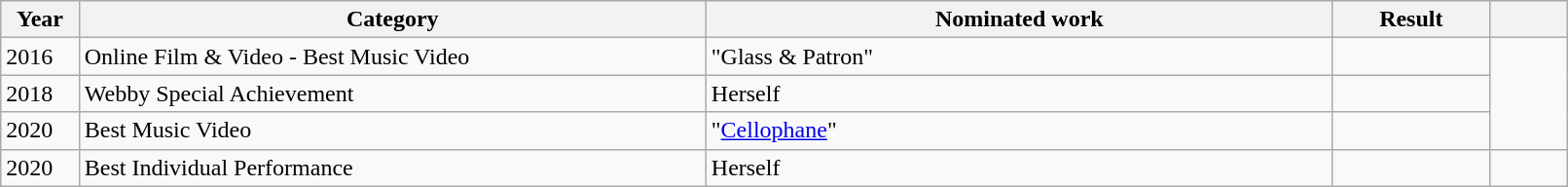<table class="wikitable" style="width:85%;">
<tr>
<th width=5%>Year</th>
<th style="width:40%;">Category</th>
<th style="width:40%;">Nominated work</th>
<th style="width:10%;">Result</th>
<th width=5%></th>
</tr>
<tr>
<td>2016</td>
<td>Online Film & Video - Best Music Video</td>
<td>"Glass & Patron"</td>
<td></td>
</tr>
<tr>
<td>2018</td>
<td>Webby Special Achievement</td>
<td>Herself</td>
<td></td>
</tr>
<tr>
<td>2020</td>
<td>Best Music Video</td>
<td>"<a href='#'>Cellophane</a>"</td>
<td></td>
</tr>
<tr>
<td>2020</td>
<td>Best Individual Performance</td>
<td rowspan="2">Herself</td>
<td></td>
<td></td>
</tr>
</table>
